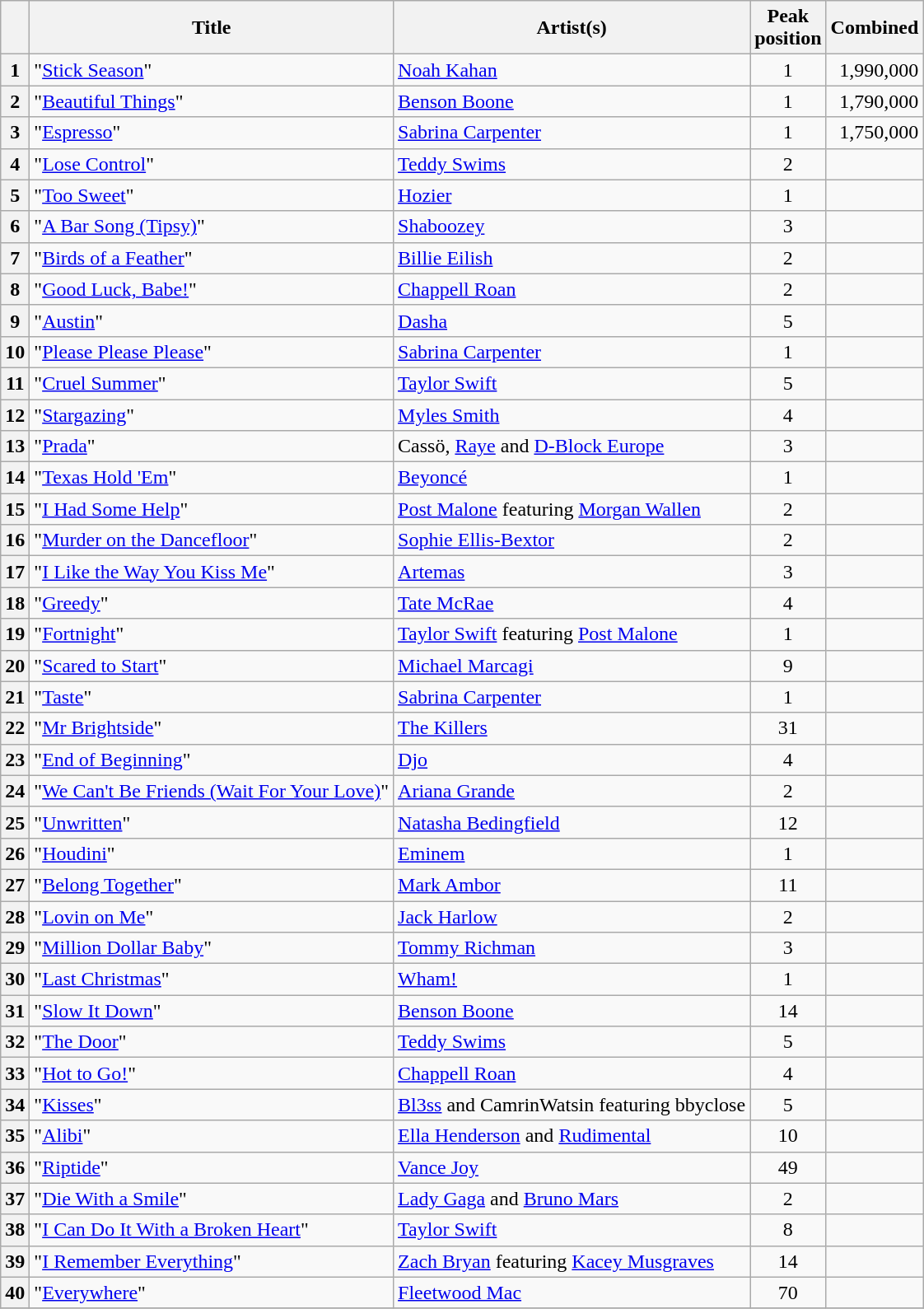<table class="wikitable plainrowheaders sortable">
<tr>
<th scope=col></th>
<th scope=col>Title</th>
<th scope=col>Artist(s)</th>
<th scope=col>Peak<br>position</th>
<th scope=col>Combined</th>
</tr>
<tr>
<th scope=row style="text-align:center;">1</th>
<td>"<a href='#'>Stick Season</a>"</td>
<td><a href='#'>Noah Kahan</a></td>
<td align="center">1</td>
<td align="right">1,990,000</td>
</tr>
<tr>
<th scope=row style="text-align:center;">2</th>
<td>"<a href='#'>Beautiful Things</a>"</td>
<td><a href='#'>Benson Boone</a></td>
<td align="center">1</td>
<td align="right">1,790,000</td>
</tr>
<tr>
<th scope=row style="text-align:center;">3</th>
<td>"<a href='#'>Espresso</a>"</td>
<td><a href='#'>Sabrina Carpenter</a></td>
<td align="center">1</td>
<td align="right">1,750,000</td>
</tr>
<tr>
<th scope=row style="text-align:center;">4</th>
<td>"<a href='#'>Lose Control</a>"</td>
<td><a href='#'>Teddy Swims</a></td>
<td align="center">2</td>
<td align="right"></td>
</tr>
<tr>
<th scope=row style="text-align:center;">5</th>
<td>"<a href='#'>Too Sweet</a>"</td>
<td><a href='#'>Hozier</a></td>
<td align="center">1</td>
<td align="right"></td>
</tr>
<tr>
<th scope=row style="text-align:center;">6</th>
<td>"<a href='#'>A Bar Song (Tipsy)</a>"</td>
<td><a href='#'>Shaboozey</a></td>
<td align="center">3</td>
<td align="right"></td>
</tr>
<tr>
<th scope=row style="text-align:center;">7</th>
<td>"<a href='#'>Birds of a Feather</a>"</td>
<td><a href='#'>Billie Eilish</a></td>
<td align="center">2</td>
<td align="right"></td>
</tr>
<tr>
<th scope=row style="text-align:center;">8</th>
<td>"<a href='#'>Good Luck, Babe!</a>"</td>
<td><a href='#'>Chappell Roan</a></td>
<td align="center">2</td>
<td align="right"></td>
</tr>
<tr>
<th scope=row style="text-align:center;">9</th>
<td>"<a href='#'>Austin</a>"</td>
<td><a href='#'>Dasha</a></td>
<td align="center">5</td>
<td align="right"></td>
</tr>
<tr>
<th scope=row style="text-align:center;">10</th>
<td>"<a href='#'>Please Please Please</a>"</td>
<td><a href='#'>Sabrina Carpenter</a></td>
<td align="center">1</td>
<td align="right"></td>
</tr>
<tr>
<th scope=row style="text-align:center;">11</th>
<td>"<a href='#'>Cruel Summer</a>"</td>
<td><a href='#'>Taylor Swift</a></td>
<td align="center">5 </td>
<td align="right"></td>
</tr>
<tr>
<th scope=row style="text-align:center;">12</th>
<td>"<a href='#'>Stargazing</a>"</td>
<td><a href='#'>Myles Smith</a></td>
<td align="center">4</td>
<td align="right"></td>
</tr>
<tr>
<th scope=row style="text-align:center;">13</th>
<td>"<a href='#'>Prada</a>"</td>
<td>Cassö, <a href='#'>Raye</a> and <a href='#'>D-Block Europe</a></td>
<td align="center">3 </td>
<td align="right"></td>
</tr>
<tr>
<th scope=row style="text-align:center;">14</th>
<td>"<a href='#'>Texas Hold 'Em</a>"</td>
<td><a href='#'>Beyoncé</a></td>
<td align="center">1</td>
<td align="right"></td>
</tr>
<tr>
<th scope=row style="text-align:center;">15</th>
<td>"<a href='#'>I Had Some Help</a>"</td>
<td><a href='#'>Post Malone</a> featuring <a href='#'>Morgan Wallen</a></td>
<td align="center">2</td>
<td align="right"></td>
</tr>
<tr>
<th scope=row style="text-align:center;">16</th>
<td>"<a href='#'>Murder on the Dancefloor</a>"</td>
<td><a href='#'>Sophie Ellis-Bextor</a></td>
<td align="center">2 </td>
<td align="right"></td>
</tr>
<tr>
<th scope=row style="text-align:center;">17</th>
<td>"<a href='#'>I Like the Way You Kiss Me</a>"</td>
<td><a href='#'>Artemas</a></td>
<td align="center">3</td>
<td align="right"></td>
</tr>
<tr>
<th scope=row style="text-align:center;">18</th>
<td>"<a href='#'>Greedy</a>"</td>
<td><a href='#'>Tate McRae</a></td>
<td align="center">4 </td>
<td align="right"></td>
</tr>
<tr>
<th scope=row style="text-align:center;">19</th>
<td>"<a href='#'>Fortnight</a>"</td>
<td><a href='#'>Taylor Swift</a> featuring <a href='#'>Post Malone</a></td>
<td align="center">1</td>
<td align="right"></td>
</tr>
<tr>
<th scope=row style="text-align:center;">20</th>
<td>"<a href='#'>Scared to Start</a>"</td>
<td><a href='#'>Michael Marcagi</a></td>
<td align="center">9</td>
<td align="right"></td>
</tr>
<tr>
<th scope=row style="text-align:center;">21</th>
<td>"<a href='#'>Taste</a>"</td>
<td><a href='#'>Sabrina Carpenter</a></td>
<td align="center">1</td>
<td align="right"></td>
</tr>
<tr>
<th scope=row style="text-align:center;">22</th>
<td>"<a href='#'>Mr Brightside</a>"</td>
<td><a href='#'>The Killers</a></td>
<td align="center">31 </td>
<td align="right"></td>
</tr>
<tr>
<th scope=row style="text-align:center;">23</th>
<td>"<a href='#'>End of Beginning</a>"</td>
<td><a href='#'>Djo</a></td>
<td align="center">4</td>
<td align="right"></td>
</tr>
<tr>
<th scope=row style="text-align:center;">24</th>
<td>"<a href='#'>We Can't Be Friends (Wait For Your Love)</a>"</td>
<td><a href='#'>Ariana Grande</a></td>
<td align="center">2</td>
<td align="right"></td>
</tr>
<tr>
<th scope=row style="text-align:center;">25</th>
<td>"<a href='#'>Unwritten</a>"</td>
<td><a href='#'>Natasha Bedingfield</a></td>
<td align="center">12 </td>
<td align="right"></td>
</tr>
<tr>
<th scope=row style="text-align:center;">26</th>
<td>"<a href='#'>Houdini</a>"</td>
<td><a href='#'>Eminem</a></td>
<td align="center">1</td>
<td align="right"></td>
</tr>
<tr>
<th scope=row style="text-align:center;">27</th>
<td>"<a href='#'>Belong Together</a>"</td>
<td><a href='#'>Mark Ambor</a></td>
<td align="center">11</td>
<td align="right"></td>
</tr>
<tr>
<th scope=row style="text-align:center;">28</th>
<td>"<a href='#'>Lovin on Me</a>"</td>
<td><a href='#'>Jack Harlow</a></td>
<td align="center">2 </td>
<td align="right"></td>
</tr>
<tr>
<th scope=row style="text-align:center;">29</th>
<td>"<a href='#'>Million Dollar Baby</a>"</td>
<td><a href='#'>Tommy Richman</a></td>
<td align="center">3</td>
<td align="right"></td>
</tr>
<tr>
<th scope=row style="text-align:center;">30</th>
<td>"<a href='#'>Last Christmas</a>"</td>
<td><a href='#'>Wham!</a></td>
<td align="center">1</td>
<td align="right"></td>
</tr>
<tr>
<th scope=row style="text-align:center;">31</th>
<td>"<a href='#'>Slow It Down</a>"</td>
<td><a href='#'>Benson Boone</a></td>
<td align="center">14</td>
<td align="right"></td>
</tr>
<tr>
<th scope=row style="text-align:center;">32</th>
<td>"<a href='#'>The Door</a>"</td>
<td><a href='#'>Teddy Swims</a></td>
<td align="center">5</td>
<td align="right"></td>
</tr>
<tr>
<th scope=row style="text-align:center;">33</th>
<td>"<a href='#'>Hot to Go!</a>"</td>
<td><a href='#'>Chappell Roan</a></td>
<td align="center">4</td>
<td align="right"></td>
</tr>
<tr>
<th scope=row style="text-align:center;">34</th>
<td>"<a href='#'>Kisses</a>"</td>
<td><a href='#'>Bl3ss</a> and CamrinWatsin featuring bbyclose</td>
<td align="center">5</td>
<td align="right"></td>
</tr>
<tr>
<th scope=row style="text-align:center;">35</th>
<td>"<a href='#'>Alibi</a>"</td>
<td><a href='#'>Ella Henderson</a> and <a href='#'>Rudimental</a></td>
<td align="center">10</td>
<td align="right"></td>
</tr>
<tr>
<th scope=row style="text-align:center;">36</th>
<td>"<a href='#'>Riptide</a>"</td>
<td><a href='#'>Vance Joy</a></td>
<td align="center">49 </td>
<td align="right"></td>
</tr>
<tr>
<th scope=row style="text-align:center;">37</th>
<td>"<a href='#'>Die With a Smile</a>"</td>
<td><a href='#'>Lady Gaga</a> and <a href='#'>Bruno Mars</a></td>
<td align="center">2</td>
<td align="right"></td>
</tr>
<tr>
<th scope=row style="text-align:center;">38</th>
<td>"<a href='#'>I Can Do It With a Broken Heart</a>"</td>
<td><a href='#'>Taylor Swift</a></td>
<td align="center">8</td>
<td align="right"></td>
</tr>
<tr>
<th scope=row style="text-align:center;">39</th>
<td>"<a href='#'>I Remember Everything</a>"</td>
<td><a href='#'>Zach Bryan</a> featuring <a href='#'>Kacey Musgraves</a></td>
<td align="center">14</td>
<td align="right"></td>
</tr>
<tr>
<th scope=row style="text-align:center;">40</th>
<td>"<a href='#'>Everywhere</a>"</td>
<td><a href='#'>Fleetwood Mac</a></td>
<td align="center">70 </td>
<td align="right"></td>
</tr>
<tr>
</tr>
</table>
